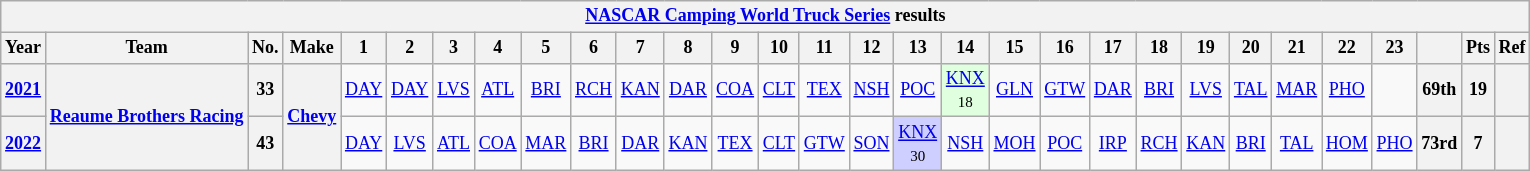<table class="wikitable" style="text-align:center; font-size:75%">
<tr>
<th colspan=45><a href='#'>NASCAR Camping World Truck Series</a> results</th>
</tr>
<tr>
<th>Year</th>
<th>Team</th>
<th>No.</th>
<th>Make</th>
<th>1</th>
<th>2</th>
<th>3</th>
<th>4</th>
<th>5</th>
<th>6</th>
<th>7</th>
<th>8</th>
<th>9</th>
<th>10</th>
<th>11</th>
<th>12</th>
<th>13</th>
<th>14</th>
<th>15</th>
<th>16</th>
<th>17</th>
<th>18</th>
<th>19</th>
<th>20</th>
<th>21</th>
<th>22</th>
<th>23</th>
<th></th>
<th>Pts</th>
<th>Ref</th>
</tr>
<tr>
<th><a href='#'>2021</a></th>
<th rowspan=2><a href='#'>Reaume Brothers Racing</a></th>
<th>33</th>
<th rowspan=2><a href='#'>Chevy</a></th>
<td><a href='#'>DAY</a></td>
<td><a href='#'>DAY</a></td>
<td><a href='#'>LVS</a></td>
<td><a href='#'>ATL</a></td>
<td><a href='#'>BRI</a></td>
<td><a href='#'>RCH</a></td>
<td><a href='#'>KAN</a></td>
<td><a href='#'>DAR</a></td>
<td><a href='#'>COA</a></td>
<td><a href='#'>CLT</a></td>
<td><a href='#'>TEX</a></td>
<td><a href='#'>NSH</a></td>
<td><a href='#'>POC</a></td>
<td style="background:#DFFFDF;"><a href='#'>KNX</a><br><small>18</small></td>
<td><a href='#'>GLN</a></td>
<td><a href='#'>GTW</a></td>
<td><a href='#'>DAR</a></td>
<td><a href='#'>BRI</a></td>
<td><a href='#'>LVS</a></td>
<td><a href='#'>TAL</a></td>
<td><a href='#'>MAR</a></td>
<td><a href='#'>PHO</a></td>
<td></td>
<th>69th</th>
<th>19</th>
<th></th>
</tr>
<tr>
<th><a href='#'>2022</a></th>
<th>43</th>
<td><a href='#'>DAY</a></td>
<td><a href='#'>LVS</a></td>
<td><a href='#'>ATL</a></td>
<td><a href='#'>COA</a></td>
<td><a href='#'>MAR</a></td>
<td><a href='#'>BRI</a></td>
<td><a href='#'>DAR</a></td>
<td><a href='#'>KAN</a></td>
<td><a href='#'>TEX</a></td>
<td><a href='#'>CLT</a></td>
<td><a href='#'>GTW</a></td>
<td><a href='#'>SON</a></td>
<td style="background:#CFCFFF;"><a href='#'>KNX</a><br><small>30</small></td>
<td><a href='#'>NSH</a></td>
<td><a href='#'>MOH</a></td>
<td><a href='#'>POC</a></td>
<td><a href='#'>IRP</a></td>
<td><a href='#'>RCH</a></td>
<td><a href='#'>KAN</a></td>
<td><a href='#'>BRI</a></td>
<td><a href='#'>TAL</a></td>
<td><a href='#'>HOM</a></td>
<td><a href='#'>PHO</a></td>
<th>73rd</th>
<th>7</th>
<th></th>
</tr>
</table>
